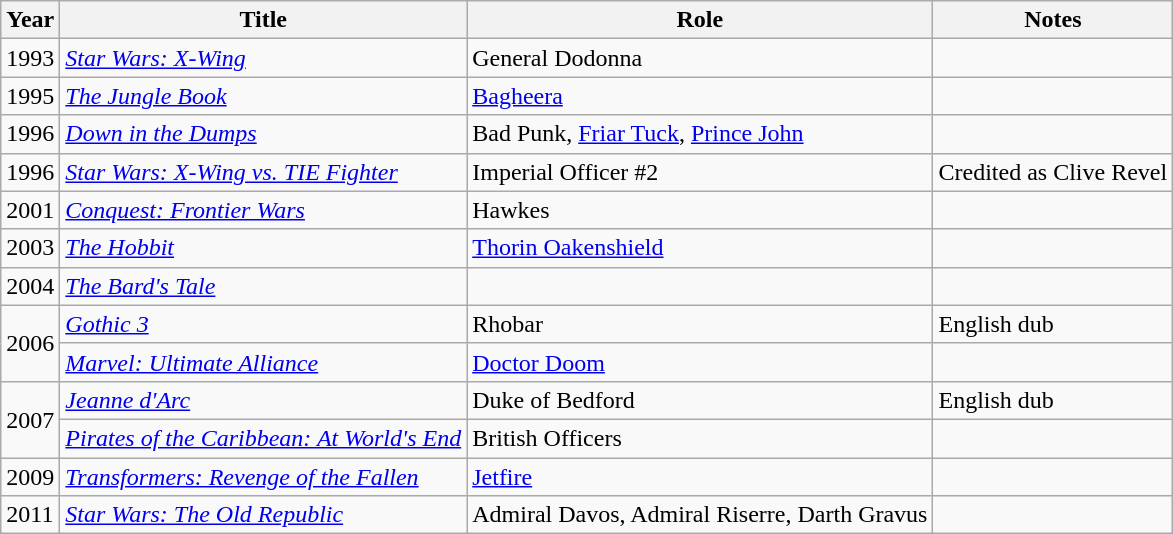<table class="wikitable">
<tr>
<th>Year</th>
<th>Title</th>
<th>Role</th>
<th>Notes</th>
</tr>
<tr>
<td>1993</td>
<td><em><a href='#'>Star Wars: X-Wing</a></em></td>
<td>General Dodonna</td>
<td></td>
</tr>
<tr>
<td>1995</td>
<td><em><a href='#'>The Jungle Book</a></em></td>
<td><a href='#'>Bagheera</a></td>
<td></td>
</tr>
<tr>
<td>1996</td>
<td><em><a href='#'>Down in the Dumps</a></em></td>
<td>Bad Punk, <a href='#'>Friar Tuck</a>, <a href='#'>Prince John</a></td>
<td></td>
</tr>
<tr>
<td>1996</td>
<td><em><a href='#'>Star Wars: X-Wing vs. TIE Fighter</a></em></td>
<td>Imperial Officer #2</td>
<td>Credited as Clive Revel</td>
</tr>
<tr>
<td>2001</td>
<td><em><a href='#'>Conquest: Frontier Wars</a></em></td>
<td>Hawkes</td>
<td></td>
</tr>
<tr>
<td>2003</td>
<td><em><a href='#'>The Hobbit</a></em></td>
<td><a href='#'>Thorin Oakenshield</a></td>
<td></td>
</tr>
<tr>
<td>2004</td>
<td><em><a href='#'>The Bard's Tale</a></em></td>
<td></td>
<td></td>
</tr>
<tr>
<td rowspan="2">2006</td>
<td><em><a href='#'>Gothic 3</a></em></td>
<td>Rhobar</td>
<td>English dub</td>
</tr>
<tr>
<td><em><a href='#'>Marvel: Ultimate Alliance</a></em></td>
<td><a href='#'>Doctor Doom</a></td>
<td></td>
</tr>
<tr>
<td rowspan="2">2007</td>
<td><em><a href='#'>Jeanne d'Arc</a></em></td>
<td>Duke of Bedford</td>
<td>English dub</td>
</tr>
<tr>
<td><em><a href='#'>Pirates of the Caribbean: At World's End</a></em></td>
<td>British Officers</td>
<td></td>
</tr>
<tr>
<td>2009</td>
<td><em><a href='#'>Transformers: Revenge of the Fallen</a></em></td>
<td><a href='#'>Jetfire</a></td>
<td></td>
</tr>
<tr>
<td>2011</td>
<td><em><a href='#'>Star Wars: The Old Republic</a></em></td>
<td>Admiral Davos, Admiral Riserre, Darth Gravus</td>
<td></td>
</tr>
</table>
